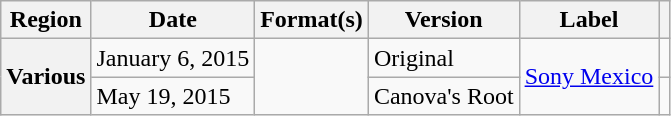<table class="wikitable plainrowheaders">
<tr>
<th scope="col">Region</th>
<th scope="col">Date</th>
<th scope="col">Format(s)</th>
<th scope="col">Version</th>
<th scope="col">Label</th>
<th scope="col"></th>
</tr>
<tr>
<th scope="row" rowspan="2">Various</th>
<td>January 6, 2015</td>
<td rowspan="2"></td>
<td>Original</td>
<td rowspan="2"><a href='#'>Sony Mexico</a></td>
<td style="text-align:center;"></td>
</tr>
<tr>
<td>May 19, 2015</td>
<td>Canova's Root</td>
<td style="text-align:center;"></td>
</tr>
</table>
